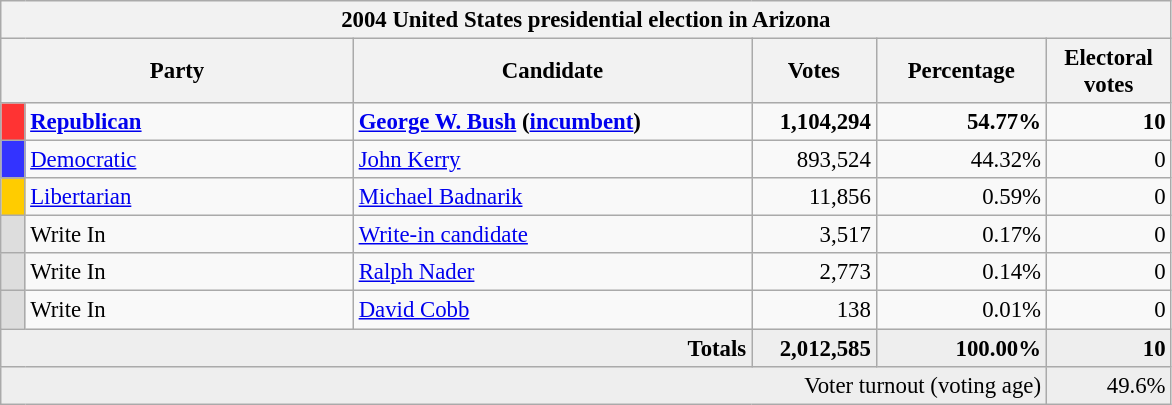<table class="wikitable" style="font-size: 95%;">
<tr>
<th colspan="6">2004 United States presidential election in Arizona</th>
</tr>
<tr>
<th colspan="2" style="width: 15em">Party</th>
<th style="width: 17em">Candidate</th>
<th style="width: 5em">Votes</th>
<th style="width: 7em">Percentage</th>
<th style="width: 5em">Electoral votes</th>
</tr>
<tr>
<th style="background:#f33; width:3px;"></th>
<td style="width: 130px"><strong><a href='#'>Republican</a></strong></td>
<td><strong><a href='#'>George W. Bush</a> (<a href='#'>incumbent</a>)</strong></td>
<td style="text-align:right;"><strong>1,104,294</strong></td>
<td style="text-align:right;"><strong>54.77%</strong></td>
<td style="text-align:right;"><strong>10</strong></td>
</tr>
<tr>
<th style="background:#33f; width:3px;"></th>
<td style="width: 130px"><a href='#'>Democratic</a></td>
<td><a href='#'>John Kerry</a></td>
<td style="text-align:right;">893,524</td>
<td style="text-align:right;">44.32%</td>
<td style="text-align:right;">0</td>
</tr>
<tr>
<th style="background:#fc0; width:3px;"></th>
<td style="width: 130px"><a href='#'>Libertarian</a></td>
<td><a href='#'>Michael Badnarik</a></td>
<td style="text-align:right;">11,856</td>
<td style="text-align:right;">0.59%</td>
<td style="text-align:right;">0</td>
</tr>
<tr>
<th style="background:#ddd; width:3px;"></th>
<td style="width: 130px">Write In</td>
<td><a href='#'>Write-in candidate</a></td>
<td style="text-align:right;">3,517</td>
<td style="text-align:right;">0.17%</td>
<td style="text-align:right;">0</td>
</tr>
<tr>
<th style="background:#ddd; width:3px;"></th>
<td style="width: 130px">Write In</td>
<td><a href='#'>Ralph Nader</a></td>
<td style="text-align:right;">2,773</td>
<td style="text-align:right;">0.14%</td>
<td style="text-align:right;">0</td>
</tr>
<tr>
<th style="background:#ddd; width:3px;"></th>
<td style="width: 130px">Write In</td>
<td><a href='#'>David Cobb</a></td>
<td style="text-align:right;">138</td>
<td style="text-align:right;">0.01%</td>
<td style="text-align:right;">0</td>
</tr>
<tr style="background:#eee; text-align:right;">
<td colspan="3"><strong>Totals</strong></td>
<td><strong> 2,012,585</strong></td>
<td><strong>100.00%</strong></td>
<td><strong>10</strong></td>
</tr>
<tr style="background:#eee; text-align:right;">
<td colspan="5">Voter turnout (voting age)</td>
<td>49.6%</td>
</tr>
</table>
